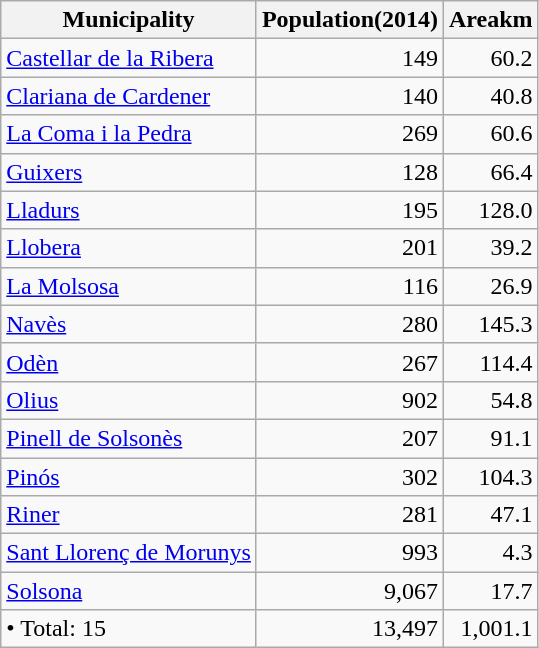<table class="wikitable sortable">
<tr>
<th>Municipality</th>
<th>Population(2014)</th>
<th>Areakm</th>
</tr>
<tr>
<td><a href='#'>Castellar de la Ribera</a></td>
<td align=right>149</td>
<td align=right>60.2</td>
</tr>
<tr>
<td><a href='#'>Clariana de Cardener</a></td>
<td align=right>140</td>
<td align=right>40.8</td>
</tr>
<tr>
<td><a href='#'>La Coma i la Pedra</a></td>
<td align=right>269</td>
<td align=right>60.6</td>
</tr>
<tr>
<td><a href='#'>Guixers</a></td>
<td align=right>128</td>
<td align=right>66.4</td>
</tr>
<tr>
<td><a href='#'>Lladurs</a></td>
<td align=right>195</td>
<td align=right>128.0</td>
</tr>
<tr>
<td><a href='#'>Llobera</a></td>
<td align=right>201</td>
<td align=right>39.2</td>
</tr>
<tr>
<td><a href='#'>La Molsosa</a></td>
<td align=right>116</td>
<td align=right>26.9</td>
</tr>
<tr>
<td><a href='#'>Navès</a></td>
<td align=right>280</td>
<td align=right>145.3</td>
</tr>
<tr>
<td><a href='#'>Odèn</a></td>
<td align=right>267</td>
<td align=right>114.4</td>
</tr>
<tr>
<td><a href='#'>Olius</a></td>
<td align=right>902</td>
<td align=right>54.8</td>
</tr>
<tr>
<td><a href='#'>Pinell de Solsonès</a></td>
<td align=right>207</td>
<td align=right>91.1</td>
</tr>
<tr>
<td><a href='#'>Pinós</a></td>
<td align=right>302</td>
<td align=right>104.3</td>
</tr>
<tr>
<td><a href='#'>Riner</a></td>
<td align=right>281</td>
<td align=right>47.1</td>
</tr>
<tr>
<td><a href='#'>Sant Llorenç de Morunys</a></td>
<td align=right>993</td>
<td align=right>4.3</td>
</tr>
<tr>
<td><a href='#'>Solsona</a></td>
<td align=right>9,067</td>
<td align=right>17.7</td>
</tr>
<tr>
<td>• Total: 15</td>
<td align=right>13,497</td>
<td align=right>1,001.1</td>
</tr>
</table>
